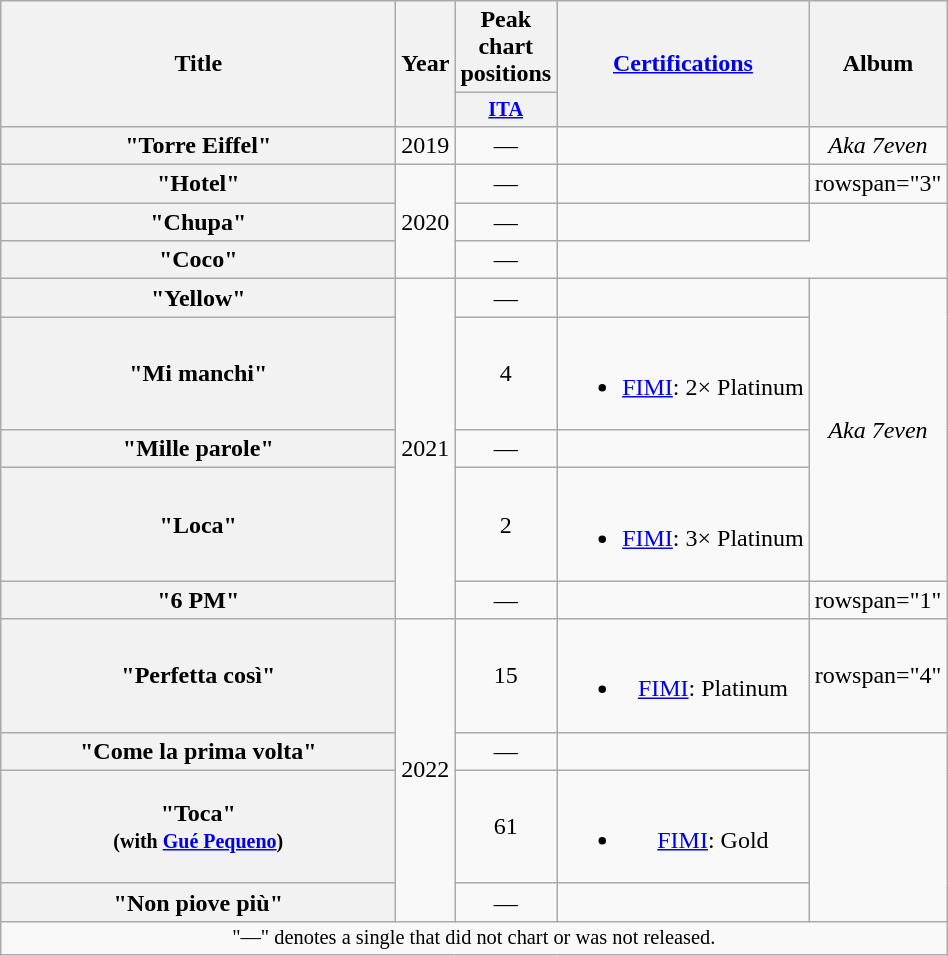<table class="wikitable plainrowheaders" style="text-align:center;">
<tr>
<th scope="col" rowspan="2" style="width:16em;">Title</th>
<th scope="col" rowspan="2" style="width:1em;">Year</th>
<th scope="col" colspan="1">Peak chart positions</th>
<th scope="col" rowspan="2"><a href='#'>Certifications</a></th>
<th scope="col" rowspan="2">Album</th>
</tr>
<tr>
<th scope="col" style="width:3em;font-size:85%;"><a href='#'>ITA</a><br></th>
</tr>
<tr>
<th scope="row">"Torre Eiffel"</th>
<td rowspan="1">2019</td>
<td>—</td>
<td></td>
<td rowspan="1"><em>Aka 7even</em></td>
</tr>
<tr>
<th scope="row">"Hotel"<br></th>
<td rowspan="3">2020</td>
<td>—</td>
<td></td>
<td>rowspan="3" </td>
</tr>
<tr>
<th scope="row">"Chupa"<br></th>
<td>—</td>
<td></td>
</tr>
<tr>
<th scope="row">"Coco"<br></th>
<td>—</td>
</tr>
<tr>
<th scope="row">"Yellow"</th>
<td rowspan="5">2021</td>
<td>—</td>
<td></td>
<td rowspan="4"><em>Aka 7even</em></td>
</tr>
<tr>
<th scope="row">"Mi manchi"</th>
<td>4</td>
<td><br><ul><li><a href='#'>FIMI</a>: 2× Platinum</li></ul></td>
</tr>
<tr>
<th scope="row">"Mille parole"</th>
<td>—</td>
<td></td>
</tr>
<tr>
<th scope="row">"Loca"<br></th>
<td>2</td>
<td><br><ul><li><a href='#'>FIMI</a>: 3× Platinum</li></ul></td>
</tr>
<tr>
<th scope="row">"6 PM"</th>
<td>—</td>
<td></td>
<td>rowspan="1" </td>
</tr>
<tr>
<th scope="row">"Perfetta così"</th>
<td rowspan="4">2022</td>
<td>15</td>
<td><br><ul><li><a href='#'>FIMI</a>: Platinum</li></ul></td>
<td>rowspan="4" </td>
</tr>
<tr>
<th scope="row">"Come la prima volta"</th>
<td>—</td>
<td></td>
</tr>
<tr>
<th scope="row">"Toca" <br><small>(with <a href='#'>Gué Pequeno</a>)</small></th>
<td>61</td>
<td><br><ul><li><a href='#'>FIMI</a>: Gold</li></ul></td>
</tr>
<tr>
<th scope="row">"Non piove più"</th>
<td>—</td>
<td></td>
</tr>
<tr>
<td colspan="20" style="text-align:center; font-size:85%;">"—" denotes a single that did not chart or was not released.</td>
</tr>
</table>
